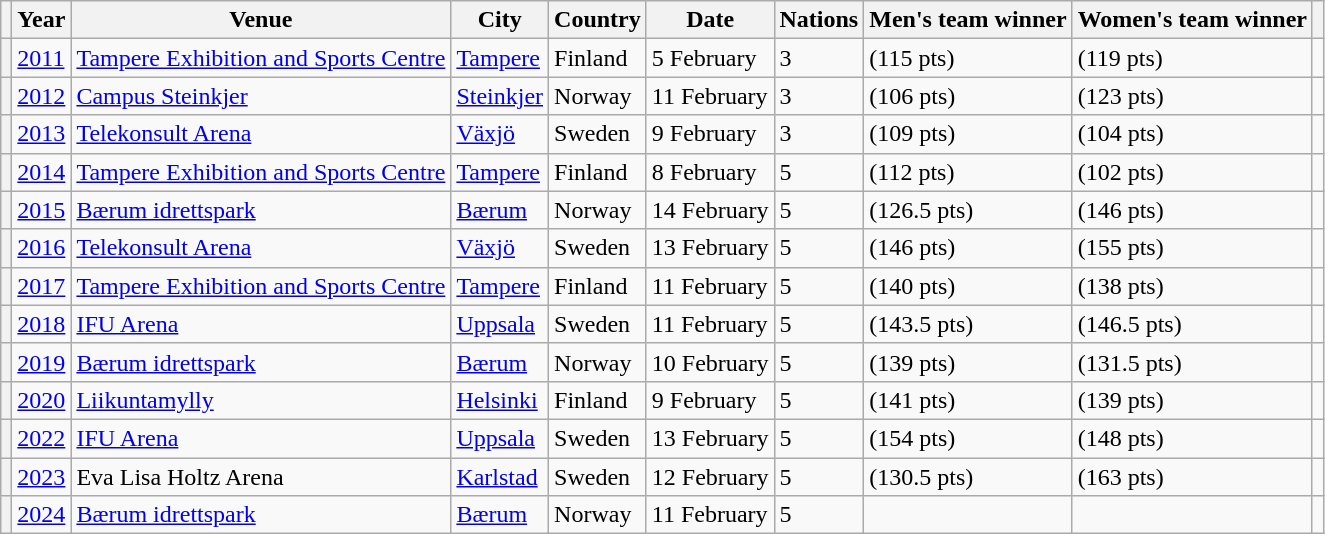<table class="wikitable plainrowheaders sticky-header">
<tr>
<th scope="col"></th>
<th scope="col">Year</th>
<th scope="col">Venue</th>
<th scope="col">City</th>
<th scope="col">Country</th>
<th scope="col">Date</th>
<th scope="col">Nations</th>
<th scope="col">Men's team winner</th>
<th scope="col">Women's team winner</th>
<th scope="col"></th>
</tr>
<tr>
<th scope="row"></th>
<td><a href='#'>2011</a></td>
<td><a href='#'>Tampere Exhibition and Sports Centre</a></td>
<td><a href='#'>Tampere</a></td>
<td>Finland</td>
<td>5 February</td>
<td>3</td>
<td> (115 pts)</td>
<td> (119 pts)</td>
<td></td>
</tr>
<tr>
<th scope="row"></th>
<td><a href='#'>2012</a></td>
<td><a href='#'>Campus Steinkjer</a></td>
<td><a href='#'>Steinkjer</a></td>
<td>Norway</td>
<td>11 February</td>
<td>3</td>
<td> (106 pts)</td>
<td> (123 pts)</td>
<td></td>
</tr>
<tr>
<th scope="row"></th>
<td><a href='#'>2013</a></td>
<td><a href='#'>Telekonsult Arena</a></td>
<td><a href='#'>Växjö</a></td>
<td>Sweden</td>
<td>9 February</td>
<td>3</td>
<td> (109 pts)</td>
<td> (104 pts)</td>
<td></td>
</tr>
<tr>
<th scope="row"></th>
<td><a href='#'>2014</a></td>
<td><a href='#'>Tampere Exhibition and Sports Centre</a></td>
<td><a href='#'>Tampere</a></td>
<td>Finland</td>
<td>8 February</td>
<td>5</td>
<td> (112 pts)</td>
<td> (102 pts)</td>
<td></td>
</tr>
<tr>
<th scope="row"></th>
<td><a href='#'>2015</a></td>
<td><a href='#'>Bærum idrettspark</a></td>
<td><a href='#'>Bærum</a></td>
<td>Norway</td>
<td>14 February</td>
<td>5</td>
<td> (126.5 pts)</td>
<td> (146 pts)</td>
<td></td>
</tr>
<tr>
<th scope="row"></th>
<td><a href='#'>2016</a></td>
<td><a href='#'>Telekonsult Arena</a></td>
<td><a href='#'>Växjö</a></td>
<td>Sweden</td>
<td>13 February</td>
<td>5</td>
<td> (146 pts)</td>
<td> (155 pts)</td>
<td></td>
</tr>
<tr>
<th scope="row"></th>
<td><a href='#'>2017</a></td>
<td><a href='#'>Tampere Exhibition and Sports Centre</a></td>
<td><a href='#'>Tampere</a></td>
<td>Finland</td>
<td>11 February</td>
<td>5</td>
<td> (140 pts)</td>
<td> (138 pts)</td>
<td></td>
</tr>
<tr>
<th scope="row"></th>
<td><a href='#'>2018</a></td>
<td><a href='#'>IFU Arena</a></td>
<td><a href='#'>Uppsala</a></td>
<td>Sweden</td>
<td>11 February</td>
<td>5</td>
<td> (143.5 pts)</td>
<td> (146.5 pts)</td>
<td></td>
</tr>
<tr>
<th scope="row"></th>
<td><a href='#'>2019</a></td>
<td><a href='#'>Bærum idrettspark</a></td>
<td><a href='#'>Bærum</a></td>
<td>Norway</td>
<td>10 February</td>
<td>5</td>
<td> (139 pts)</td>
<td> (131.5 pts)</td>
<td></td>
</tr>
<tr>
<th scope="row"></th>
<td><a href='#'>2020</a></td>
<td><a href='#'>Liikuntamylly</a></td>
<td><a href='#'>Helsinki</a></td>
<td>Finland</td>
<td>9 February</td>
<td>5</td>
<td> (141 pts)</td>
<td> (139 pts)</td>
<td></td>
</tr>
<tr>
<th scope="row"></th>
<td><a href='#'>2022</a></td>
<td><a href='#'>IFU Arena</a></td>
<td><a href='#'>Uppsala</a></td>
<td>Sweden</td>
<td>13 February</td>
<td>5</td>
<td> (154 pts)</td>
<td> (148 pts)</td>
<td></td>
</tr>
<tr>
<th scope="row"></th>
<td><a href='#'>2023</a></td>
<td>Eva Lisa Holtz Arena</td>
<td><a href='#'>Karlstad</a></td>
<td>Sweden</td>
<td>12 February</td>
<td>5</td>
<td> (130.5 pts)</td>
<td> (163 pts)</td>
<td></td>
</tr>
<tr>
<th scope="row"></th>
<td><a href='#'>2024</a></td>
<td><a href='#'>Bærum idrettspark</a></td>
<td><a href='#'>Bærum</a></td>
<td>Norway</td>
<td>11 February</td>
<td>5</td>
<td></td>
<td></td>
<td></td>
</tr>
</table>
